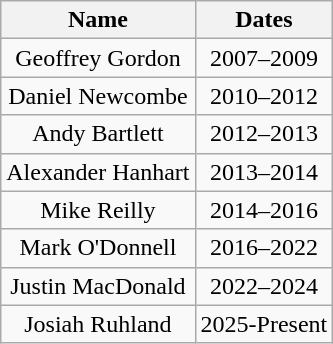<table class="wikitable" style="text-align:center">
<tr>
<th>Name</th>
<th>Dates</th>
</tr>
<tr>
<td>Geoffrey Gordon</td>
<td>2007–2009</td>
</tr>
<tr>
<td>Daniel Newcombe</td>
<td>2010–2012</td>
</tr>
<tr>
<td>Andy Bartlett</td>
<td>2012–2013</td>
</tr>
<tr>
<td>Alexander Hanhart</td>
<td>2013–2014</td>
</tr>
<tr>
<td>Mike Reilly</td>
<td>2014–2016</td>
</tr>
<tr>
<td>Mark O'Donnell</td>
<td>2016–2022</td>
</tr>
<tr>
<td>Justin MacDonald</td>
<td>2022–2024</td>
</tr>
<tr>
<td>Josiah Ruhland</td>
<td>2025-Present</td>
</tr>
</table>
